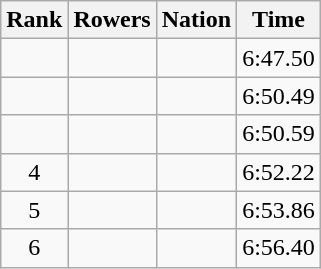<table class="wikitable sortable" style=text-align:center>
<tr>
<th>Rank</th>
<th>Rowers</th>
<th>Nation</th>
<th>Time</th>
</tr>
<tr>
<td></td>
<td align=left></td>
<td align=left></td>
<td>6:47.50</td>
</tr>
<tr>
<td></td>
<td align=left></td>
<td align=left></td>
<td>6:50.49</td>
</tr>
<tr>
<td></td>
<td align=left></td>
<td align=left></td>
<td>6:50.59</td>
</tr>
<tr>
<td>4</td>
<td align=left></td>
<td align=left></td>
<td>6:52.22</td>
</tr>
<tr>
<td>5</td>
<td align=left></td>
<td align=left></td>
<td>6:53.86</td>
</tr>
<tr>
<td>6</td>
<td align=left></td>
<td align=left></td>
<td>6:56.40</td>
</tr>
</table>
